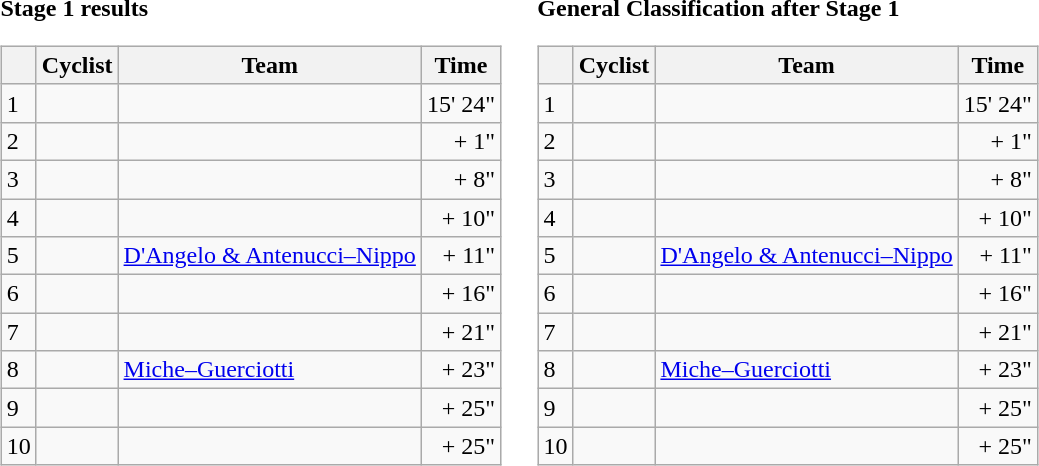<table>
<tr>
<td><strong>Stage 1 results</strong><br><table class="wikitable">
<tr>
<th></th>
<th>Cyclist</th>
<th>Team</th>
<th>Time</th>
</tr>
<tr>
<td>1</td>
<td></td>
<td></td>
<td align="right">15' 24"</td>
</tr>
<tr>
<td>2</td>
<td></td>
<td></td>
<td align="right">+ 1"</td>
</tr>
<tr>
<td>3</td>
<td></td>
<td></td>
<td align="right">+ 8"</td>
</tr>
<tr>
<td>4</td>
<td></td>
<td></td>
<td align="right">+ 10"</td>
</tr>
<tr>
<td>5</td>
<td></td>
<td><a href='#'>D'Angelo & Antenucci–Nippo</a></td>
<td align="right">+ 11"</td>
</tr>
<tr>
<td>6</td>
<td></td>
<td></td>
<td align="right">+ 16"</td>
</tr>
<tr>
<td>7</td>
<td></td>
<td></td>
<td align="right">+ 21"</td>
</tr>
<tr>
<td>8</td>
<td></td>
<td><a href='#'>Miche–Guerciotti</a></td>
<td align="right">+ 23"</td>
</tr>
<tr>
<td>9</td>
<td></td>
<td></td>
<td align="right">+ 25"</td>
</tr>
<tr>
<td>10</td>
<td></td>
<td></td>
<td align="right">+ 25"</td>
</tr>
</table>
</td>
<td></td>
<td><strong>General Classification after Stage 1</strong><br><table class="wikitable">
<tr>
<th></th>
<th>Cyclist</th>
<th>Team</th>
<th>Time</th>
</tr>
<tr>
<td>1</td>
<td> </td>
<td></td>
<td align="right">15' 24"</td>
</tr>
<tr>
<td>2</td>
<td></td>
<td></td>
<td align="right">+ 1"</td>
</tr>
<tr>
<td>3</td>
<td></td>
<td></td>
<td align="right">+ 8"</td>
</tr>
<tr>
<td>4</td>
<td></td>
<td></td>
<td align="right">+ 10"</td>
</tr>
<tr>
<td>5</td>
<td></td>
<td><a href='#'>D'Angelo & Antenucci–Nippo</a></td>
<td align="right">+ 11"</td>
</tr>
<tr>
<td>6</td>
<td></td>
<td></td>
<td align="right">+ 16"</td>
</tr>
<tr>
<td>7</td>
<td></td>
<td></td>
<td align="right">+ 21"</td>
</tr>
<tr>
<td>8</td>
<td></td>
<td><a href='#'>Miche–Guerciotti</a></td>
<td align="right">+ 23"</td>
</tr>
<tr>
<td>9</td>
<td></td>
<td></td>
<td align="right">+ 25"</td>
</tr>
<tr>
<td>10</td>
<td></td>
<td></td>
<td align="right">+ 25"</td>
</tr>
</table>
</td>
</tr>
</table>
